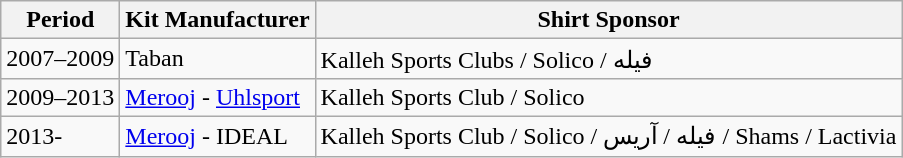<table class="wikitable">
<tr>
<th>Period</th>
<th>Kit Manufacturer</th>
<th>Shirt Sponsor</th>
</tr>
<tr>
<td>2007–2009</td>
<td> Taban</td>
<td>Kalleh Sports Clubs / Solico / فیله</td>
</tr>
<tr>
<td>2009–2013</td>
<td> <a href='#'>Merooj</a> -  <a href='#'>Uhlsport</a></td>
<td>Kalleh Sports Club / Solico</td>
</tr>
<tr>
<td>2013-</td>
<td> <a href='#'>Merooj</a> -  IDEAL</td>
<td>Kalleh Sports Club / Solico / فیله / آریس / Shams / Lactivia</td>
</tr>
</table>
